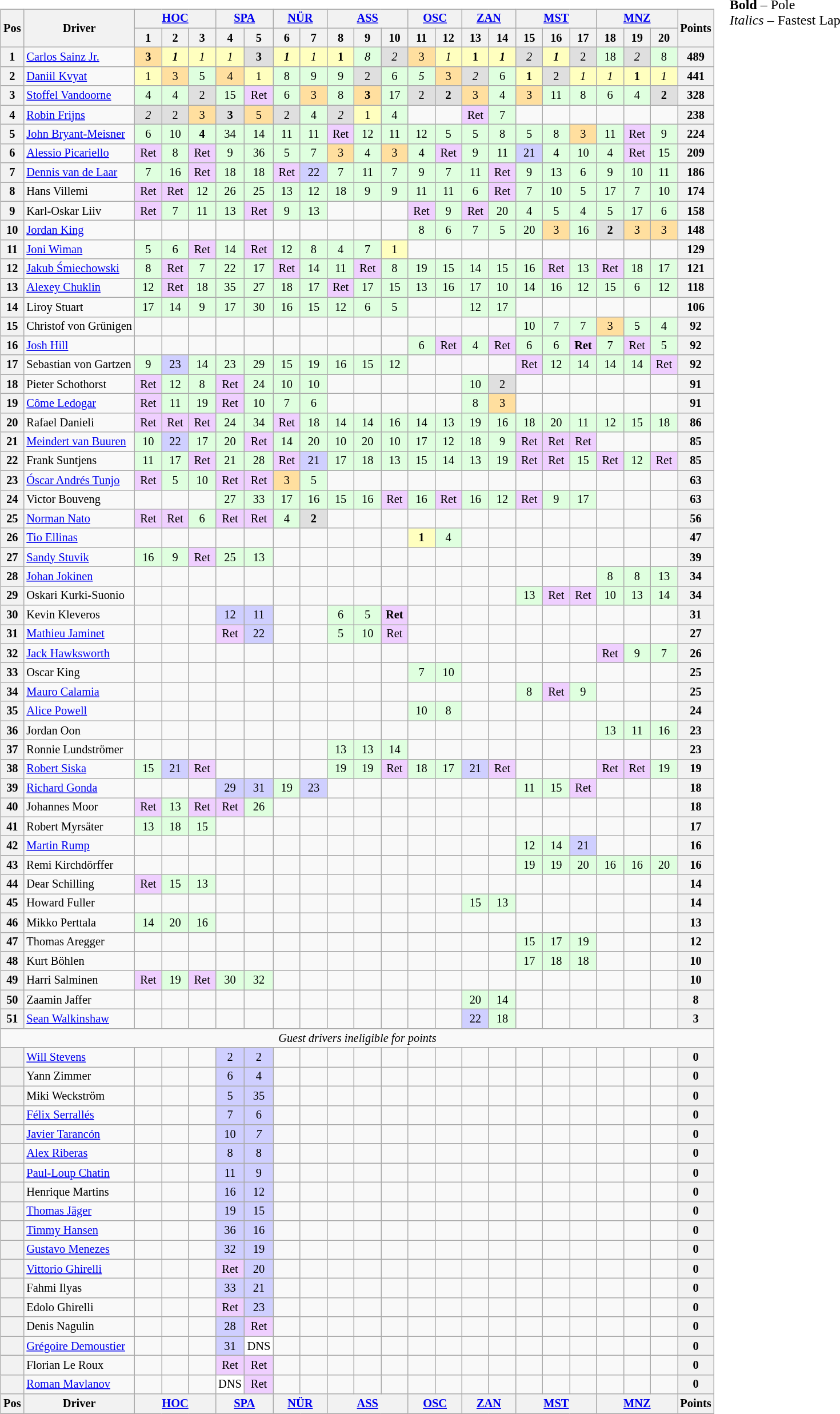<table>
<tr>
<td><br><table class="wikitable" style="font-size:85%; text-align:center">
<tr>
<th rowspan=2>Pos</th>
<th rowspan=2>Driver</th>
<th colspan=3><a href='#'>HOC</a><br></th>
<th colspan=2><a href='#'>SPA</a><br></th>
<th colspan=2><a href='#'>NÜR</a><br></th>
<th colspan=3><a href='#'>ASS</a><br></th>
<th colspan=2><a href='#'>OSC</a><br></th>
<th colspan=2><a href='#'>ZAN</a><br></th>
<th colspan=3><a href='#'>MST</a><br></th>
<th colspan=3><a href='#'>MNZ</a><br></th>
<th rowspan=2>Points</th>
</tr>
<tr>
<th width=25>1</th>
<th width=25>2</th>
<th width=25>3</th>
<th width=25>4</th>
<th width=25>5</th>
<th width=25>6</th>
<th width=25>7</th>
<th width=25>8</th>
<th width=25>9</th>
<th width=25>10</th>
<th width=25>11</th>
<th width=25>12</th>
<th width=25>13</th>
<th width=25>14</th>
<th width=25>15</th>
<th width=25>16</th>
<th width=25>17</th>
<th width=25>18</th>
<th width=25>19</th>
<th width=25>20</th>
</tr>
<tr>
<th>1</th>
<td align=left> <a href='#'>Carlos Sainz Jr.</a></td>
<td style="background:#FFDF9F;"><strong>3</strong></td>
<td style="background:#FFFFBF;"><strong><em>1</em></strong></td>
<td style="background:#FFFFBF;"><em>1</em></td>
<td style="background:#FFFFBF;"><em>1</em></td>
<td style="background:#DFDFDF;"><strong>3</strong></td>
<td style="background:#FFFFBF;"><strong><em>1</em></strong></td>
<td style="background:#FFFFBF;"><em>1</em></td>
<td style="background:#FFFFBF;"><strong>1</strong></td>
<td style="background:#DFFFDF;"><em>8</em></td>
<td style="background:#DFDFDF;"><em>2</em></td>
<td style="background:#FFDF9F;">3</td>
<td style="background:#FFFFBF;"><em>1</em></td>
<td style="background:#FFFFBF;"><strong>1</strong></td>
<td style="background:#FFFFBF;"><strong><em>1</em></strong></td>
<td style="background:#DFDFDF;"><em>2</em></td>
<td style="background:#FFFFBF;"><strong><em>1</em></strong></td>
<td style="background:#DFDFDF;">2</td>
<td style="background:#DFFFDF;">18</td>
<td style="background:#DFDFDF;"><em>2</em></td>
<td style="background:#DFFFDF;">8</td>
<th>489</th>
</tr>
<tr>
<th>2</th>
<td align=left> <a href='#'>Daniil Kvyat</a></td>
<td style="background:#FFFFBF;">1</td>
<td style="background:#FFDF9F;">3</td>
<td style="background:#DFFFDF;">5</td>
<td style="background:#FFDF9F;">4</td>
<td style="background:#FFFFBF;">1</td>
<td style="background:#DFFFDF;">8</td>
<td style="background:#DFFFDF;">9</td>
<td style="background:#DFFFDF;">9</td>
<td style="background:#DFDFDF;">2</td>
<td style="background:#DFFFDF;">6</td>
<td style="background:#DFFFDF;"><em>5</em></td>
<td style="background:#FFDF9F;">3</td>
<td style="background:#DFDFDF;"><em>2</em></td>
<td style="background:#DFFFDF;">6</td>
<td style="background:#FFFFBF;"><strong>1</strong></td>
<td style="background:#DFDFDF;">2</td>
<td style="background:#FFFFBF;"><em>1</em></td>
<td style="background:#FFFFBF;"><em>1</em></td>
<td style="background:#FFFFBF;"><strong>1</strong></td>
<td style="background:#FFFFBF;"><em>1</em></td>
<th>441</th>
</tr>
<tr>
<th>3</th>
<td align=left> <a href='#'>Stoffel Vandoorne</a></td>
<td style="background:#DFFFDF;">4</td>
<td style="background:#DFFFDF;">4</td>
<td style="background:#DFDFDF;">2</td>
<td style="background:#DFFFDF;">15</td>
<td style="background:#EFCFFF;">Ret</td>
<td style="background:#DFFFDF;">6</td>
<td style="background:#FFDF9F;">3</td>
<td style="background:#DFFFDF;">8</td>
<td style="background:#FFDF9F;"><strong>3</strong></td>
<td style="background:#DFFFDF;">17</td>
<td style="background:#DFDFDF;">2</td>
<td style="background:#DFDFDF;"><strong>2</strong></td>
<td style="background:#FFDF9F;">3</td>
<td style="background:#DFFFDF;">4</td>
<td style="background:#FFDF9F;">3</td>
<td style="background:#DFFFDF;">11</td>
<td style="background:#DFFFDF;">8</td>
<td style="background:#DFFFDF;">6</td>
<td style="background:#DFFFDF;">4</td>
<td style="background:#DFDFDF;"><strong>2</strong></td>
<th>328</th>
</tr>
<tr>
<th>4</th>
<td align=left> <a href='#'>Robin Frijns</a></td>
<td style="background:#DFDFDF;"><em>2</em></td>
<td style="background:#DFDFDF;">2</td>
<td style="background:#FFDF9F;">3</td>
<td style="background:#DFDFDF;"><strong>3</strong></td>
<td style="background:#FFDF9F;">5</td>
<td style="background:#DFDFDF;">2</td>
<td style="background:#DFFFDF;">4</td>
<td style="background:#DFDFDF;"><em>2</em></td>
<td style="background:#FFFFBF;">1</td>
<td style="background:#DFFFDF;">4</td>
<td></td>
<td></td>
<td style="background:#EFCFFF;">Ret</td>
<td style="background:#DFFFDF;">7</td>
<td></td>
<td></td>
<td></td>
<td></td>
<td></td>
<td></td>
<th>238</th>
</tr>
<tr>
<th>5</th>
<td align=left nowrap> <a href='#'>John Bryant-Meisner</a></td>
<td style="background:#DFFFDF;">6</td>
<td style="background:#DFFFDF;">10</td>
<td style="background:#DFFFDF;"><strong>4</strong></td>
<td style="background:#DFFFDF;">34</td>
<td style="background:#DFFFDF;">14</td>
<td style="background:#DFFFDF;">11</td>
<td style="background:#DFFFDF;">11</td>
<td style="background:#EFCFFF;">Ret</td>
<td style="background:#DFFFDF;">12</td>
<td style="background:#DFFFDF;">11</td>
<td style="background:#DFFFDF;">12</td>
<td style="background:#DFFFDF;">5</td>
<td style="background:#DFFFDF;">5</td>
<td style="background:#DFFFDF;">8</td>
<td style="background:#DFFFDF;">5</td>
<td style="background:#DFFFDF;">8</td>
<td style="background:#FFDF9F;">3</td>
<td style="background:#DFFFDF;">11</td>
<td style="background:#EFCFFF;">Ret</td>
<td style="background:#DFFFDF;">9</td>
<th>224</th>
</tr>
<tr>
<th>6</th>
<td align=left> <a href='#'>Alessio Picariello</a></td>
<td style="background:#EFCFFF;">Ret</td>
<td style="background:#DFFFDF;">8</td>
<td style="background:#EFCFFF;">Ret</td>
<td style="background:#DFFFDF;">9</td>
<td style="background:#DFFFDF;">36</td>
<td style="background:#DFFFDF;">5</td>
<td style="background:#DFFFDF;">7</td>
<td style="background:#FFDF9F;">3</td>
<td style="background:#DFFFDF;">4</td>
<td style="background:#FFDF9F;">3</td>
<td style="background:#DFFFDF;">4</td>
<td style="background:#EFCFFF;">Ret</td>
<td style="background:#DFFFDF;">9</td>
<td style="background:#DFFFDF;">11</td>
<td style="background:#CFCFFF;">21</td>
<td style="background:#DFFFDF;">4</td>
<td style="background:#DFFFDF;">10</td>
<td style="background:#DFFFDF;">4</td>
<td style="background:#EFCFFF;">Ret</td>
<td style="background:#DFFFDF;">15</td>
<th>209</th>
</tr>
<tr>
<th>7</th>
<td align=left> <a href='#'>Dennis van de Laar</a></td>
<td style="background:#DFFFDF;">7</td>
<td style="background:#DFFFDF;">16</td>
<td style="background:#EFCFFF;">Ret</td>
<td style="background:#DFFFDF;">18</td>
<td style="background:#DFFFDF;">18</td>
<td style="background:#EFCFFF;">Ret</td>
<td style="background:#CFCFFF;">22</td>
<td style="background:#DFFFDF;">7</td>
<td style="background:#DFFFDF;">11</td>
<td style="background:#DFFFDF;">7</td>
<td style="background:#DFFFDF;">9</td>
<td style="background:#DFFFDF;">7</td>
<td style="background:#DFFFDF;">11</td>
<td style="background:#EFCFFF;">Ret</td>
<td style="background:#DFFFDF;">9</td>
<td style="background:#DFFFDF;">13</td>
<td style="background:#DFFFDF;">6</td>
<td style="background:#DFFFDF;">9</td>
<td style="background:#DFFFDF;">10</td>
<td style="background:#DFFFDF;">11</td>
<th>186</th>
</tr>
<tr>
<th>8</th>
<td align=left> Hans Villemi</td>
<td style="background:#EFCFFF;">Ret</td>
<td style="background:#EFCFFF;">Ret</td>
<td style="background:#DFFFDF;">12</td>
<td style="background:#DFFFDF;">26</td>
<td style="background:#DFFFDF;">25</td>
<td style="background:#DFFFDF;">13</td>
<td style="background:#DFFFDF;">12</td>
<td style="background:#DFFFDF;">18</td>
<td style="background:#DFFFDF;">9</td>
<td style="background:#DFFFDF;">9</td>
<td style="background:#DFFFDF;">11</td>
<td style="background:#DFFFDF;">11</td>
<td style="background:#DFFFDF;">6</td>
<td style="background:#EFCFFF;">Ret</td>
<td style="background:#DFFFDF;">7</td>
<td style="background:#DFFFDF;">10</td>
<td style="background:#DFFFDF;">5</td>
<td style="background:#DFFFDF;">17</td>
<td style="background:#DFFFDF;">7</td>
<td style="background:#DFFFDF;">10</td>
<th>174</th>
</tr>
<tr>
<th>9</th>
<td align=left> Karl-Oskar Liiv</td>
<td style="background:#EFCFFF;">Ret</td>
<td style="background:#DFFFDF;">7</td>
<td style="background:#DFFFDF;">11</td>
<td style="background:#DFFFDF;">13</td>
<td style="background:#EFCFFF;">Ret</td>
<td style="background:#DFFFDF;">9</td>
<td style="background:#DFFFDF;">13</td>
<td></td>
<td></td>
<td></td>
<td style="background:#EFCFFF;">Ret</td>
<td style="background:#DFFFDF;">9</td>
<td style="background:#EFCFFF;">Ret</td>
<td style="background:#DFFFDF;">20</td>
<td style="background:#DFFFDF;">4</td>
<td style="background:#DFFFDF;">5</td>
<td style="background:#DFFFDF;">4</td>
<td style="background:#DFFFDF;">5</td>
<td style="background:#DFFFDF;">17</td>
<td style="background:#DFFFDF;">6</td>
<th>158</th>
</tr>
<tr>
<th>10</th>
<td align=left> <a href='#'>Jordan King</a></td>
<td></td>
<td></td>
<td></td>
<td></td>
<td></td>
<td></td>
<td></td>
<td></td>
<td></td>
<td></td>
<td style="background:#DFFFDF;">8</td>
<td style="background:#DFFFDF;">6</td>
<td style="background:#DFFFDF;">7</td>
<td style="background:#DFFFDF;">5</td>
<td style="background:#DFFFDF;">20</td>
<td style="background:#FFDF9F;">3</td>
<td style="background:#DFFFDF;">16</td>
<td style="background:#DFDFDF;"><strong>2</strong></td>
<td style="background:#FFDF9F;">3</td>
<td style="background:#FFDF9F;">3</td>
<th>148</th>
</tr>
<tr>
<th>11</th>
<td align=left> <a href='#'>Joni Wiman</a></td>
<td style="background:#DFFFDF;">5</td>
<td style="background:#DFFFDF;">6</td>
<td style="background:#EFCFFF;">Ret</td>
<td style="background:#DFFFDF;">14</td>
<td style="background:#EFCFFF;">Ret</td>
<td style="background:#DFFFDF;">12</td>
<td style="background:#DFFFDF;">8</td>
<td style="background:#DFFFDF;">4</td>
<td style="background:#DFFFDF;">7</td>
<td style="background:#FFFFBF;">1</td>
<td></td>
<td></td>
<td></td>
<td></td>
<td></td>
<td></td>
<td></td>
<td></td>
<td></td>
<td></td>
<th>129</th>
</tr>
<tr>
<th>12</th>
<td align=left> <a href='#'>Jakub Śmiechowski</a></td>
<td style="background:#DFFFDF;">8</td>
<td style="background:#EFCFFF;">Ret</td>
<td style="background:#DFFFDF;">7</td>
<td style="background:#DFFFDF;">22</td>
<td style="background:#DFFFDF;">17</td>
<td style="background:#EFCFFF;">Ret</td>
<td style="background:#DFFFDF;">14</td>
<td style="background:#DFFFDF;">11</td>
<td style="background:#EFCFFF;">Ret</td>
<td style="background:#DFFFDF;">8</td>
<td style="background:#DFFFDF;">19</td>
<td style="background:#DFFFDF;">15</td>
<td style="background:#DFFFDF;">14</td>
<td style="background:#DFFFDF;">15</td>
<td style="background:#DFFFDF;">16</td>
<td style="background:#EFCFFF;">Ret</td>
<td style="background:#DFFFDF;">13</td>
<td style="background:#EFCFFF;">Ret</td>
<td style="background:#DFFFDF;">18</td>
<td style="background:#DFFFDF;">17</td>
<th>121</th>
</tr>
<tr>
<th>13</th>
<td align=left> <a href='#'>Alexey Chuklin</a></td>
<td style="background:#DFFFDF;">12</td>
<td style="background:#EFCFFF;">Ret</td>
<td style="background:#DFFFDF;">18</td>
<td style="background:#DFFFDF;">35</td>
<td style="background:#DFFFDF;">27</td>
<td style="background:#DFFFDF;">18</td>
<td style="background:#DFFFDF;">17</td>
<td style="background:#EFCFFF;">Ret</td>
<td style="background:#DFFFDF;">17</td>
<td style="background:#DFFFDF;">15</td>
<td style="background:#DFFFDF;">13</td>
<td style="background:#DFFFDF;">16</td>
<td style="background:#DFFFDF;">17</td>
<td style="background:#DFFFDF;">10</td>
<td style="background:#DFFFDF;">14</td>
<td style="background:#DFFFDF;">16</td>
<td style="background:#DFFFDF;">12</td>
<td style="background:#DFFFDF;">15</td>
<td style="background:#DFFFDF;">6</td>
<td style="background:#DFFFDF;">12</td>
<th>118</th>
</tr>
<tr>
<th>14</th>
<td align=left> Liroy Stuart</td>
<td style="background:#DFFFDF;">17</td>
<td style="background:#DFFFDF;">14</td>
<td style="background:#DFFFDF;">9</td>
<td style="background:#DFFFDF;">17</td>
<td style="background:#DFFFDF;">30</td>
<td style="background:#DFFFDF;">16</td>
<td style="background:#DFFFDF;">15</td>
<td style="background:#DFFFDF;">12</td>
<td style="background:#DFFFDF;">6</td>
<td style="background:#DFFFDF;">5</td>
<td></td>
<td></td>
<td style="background:#DFFFDF;">12</td>
<td style="background:#DFFFDF;">17</td>
<td></td>
<td></td>
<td></td>
<td></td>
<td></td>
<td></td>
<th>106</th>
</tr>
<tr>
<th>15</th>
<td align=left> Christof von Grünigen</td>
<td></td>
<td></td>
<td></td>
<td></td>
<td></td>
<td></td>
<td></td>
<td></td>
<td></td>
<td></td>
<td></td>
<td></td>
<td></td>
<td></td>
<td style="background:#DFFFDF;">10</td>
<td style="background:#DFFFDF;">7</td>
<td style="background:#DFFFDF;">7</td>
<td style="background:#FFDF9F;">3</td>
<td style="background:#DFFFDF;">5</td>
<td style="background:#DFFFDF;">4</td>
<th>92</th>
</tr>
<tr>
<th>16</th>
<td align=left> <a href='#'>Josh Hill</a></td>
<td></td>
<td></td>
<td></td>
<td></td>
<td></td>
<td></td>
<td></td>
<td></td>
<td></td>
<td></td>
<td style="background:#DFFFDF;">6</td>
<td style="background:#EFCFFF;">Ret</td>
<td style="background:#DFFFDF;">4</td>
<td style="background:#EFCFFF;">Ret</td>
<td style="background:#DFFFDF;">6</td>
<td style="background:#DFFFDF;">6</td>
<td style="background:#EFCFFF;"><strong>Ret</strong></td>
<td style="background:#DFFFDF;">7</td>
<td style="background:#EFCFFF;">Ret</td>
<td style="background:#DFFFDF;">5</td>
<th>92</th>
</tr>
<tr>
<th>17</th>
<td align=left nowrap> Sebastian von Gartzen</td>
<td style="background:#DFFFDF;">9</td>
<td style="background:#CFCFFF;">23</td>
<td style="background:#DFFFDF;">14</td>
<td style="background:#DFFFDF;">23</td>
<td style="background:#DFFFDF;">29</td>
<td style="background:#DFFFDF;">15</td>
<td style="background:#DFFFDF;">19</td>
<td style="background:#DFFFDF;">16</td>
<td style="background:#DFFFDF;">15</td>
<td style="background:#DFFFDF;">12</td>
<td></td>
<td></td>
<td></td>
<td></td>
<td style="background:#EFCFFF;">Ret</td>
<td style="background:#DFFFDF;">12</td>
<td style="background:#DFFFDF;">14</td>
<td style="background:#DFFFDF;">14</td>
<td style="background:#DFFFDF;">14</td>
<td style="background:#EFCFFF;">Ret</td>
<th>92</th>
</tr>
<tr>
<th>18</th>
<td align=left> Pieter Schothorst</td>
<td style="background:#EFCFFF;">Ret</td>
<td style="background:#DFFFDF;">12</td>
<td style="background:#DFFFDF;">8</td>
<td style="background:#EFCFFF;">Ret</td>
<td style="background:#DFFFDF;">24</td>
<td style="background:#DFFFDF;">10</td>
<td style="background:#DFFFDF;">10</td>
<td></td>
<td></td>
<td></td>
<td></td>
<td></td>
<td style="background:#DFFFDF;">10</td>
<td style="background:#DFDFDF;">2</td>
<td></td>
<td></td>
<td></td>
<td></td>
<td></td>
<td></td>
<th>91</th>
</tr>
<tr>
<th>19</th>
<td align=left> <a href='#'>Côme Ledogar</a></td>
<td style="background:#EFCFFF;">Ret</td>
<td style="background:#DFFFDF;">11</td>
<td style="background:#DFFFDF;">19</td>
<td style="background:#EFCFFF;">Ret</td>
<td style="background:#DFFFDF;">10</td>
<td style="background:#DFFFDF;">7</td>
<td style="background:#DFFFDF;">6</td>
<td></td>
<td></td>
<td></td>
<td></td>
<td></td>
<td style="background:#DFFFDF;">8</td>
<td style="background:#FFDF9F;">3</td>
<td></td>
<td></td>
<td></td>
<td></td>
<td></td>
<td></td>
<th>91</th>
</tr>
<tr>
<th>20</th>
<td align=left> Rafael Danieli</td>
<td style="background:#EFCFFF;">Ret</td>
<td style="background:#EFCFFF;">Ret</td>
<td style="background:#EFCFFF;">Ret</td>
<td style="background:#DFFFDF;">24</td>
<td style="background:#DFFFDF;">34</td>
<td style="background:#EFCFFF;">Ret</td>
<td style="background:#DFFFDF;">18</td>
<td style="background:#DFFFDF;">14</td>
<td style="background:#DFFFDF;">14</td>
<td style="background:#DFFFDF;">16</td>
<td style="background:#DFFFDF;">14</td>
<td style="background:#DFFFDF;">13</td>
<td style="background:#DFFFDF;">19</td>
<td style="background:#DFFFDF;">16</td>
<td style="background:#DFFFDF;">18</td>
<td style="background:#DFFFDF;">20</td>
<td style="background:#DFFFDF;">11</td>
<td style="background:#DFFFDF;">12</td>
<td style="background:#DFFFDF;">15</td>
<td style="background:#DFFFDF;">18</td>
<th>86</th>
</tr>
<tr>
<th>21</th>
<td align=left nowrap> <a href='#'>Meindert van Buuren</a></td>
<td style="background:#DFFFDF;">10</td>
<td style="background:#CFCFFF;">22</td>
<td style="background:#DFFFDF;">17</td>
<td style="background:#DFFFDF;">20</td>
<td style="background:#EFCFFF;">Ret</td>
<td style="background:#DFFFDF;">14</td>
<td style="background:#DFFFDF;">20</td>
<td style="background:#DFFFDF;">10</td>
<td style="background:#DFFFDF;">20</td>
<td style="background:#DFFFDF;">10</td>
<td style="background:#DFFFDF;">17</td>
<td style="background:#DFFFDF;">12</td>
<td style="background:#DFFFDF;">18</td>
<td style="background:#DFFFDF;">9</td>
<td style="background:#EFCFFF;">Ret</td>
<td style="background:#EFCFFF;">Ret</td>
<td style="background:#EFCFFF;">Ret</td>
<td></td>
<td></td>
<td></td>
<th>85</th>
</tr>
<tr>
<th>22</th>
<td align=left> Frank Suntjens</td>
<td style="background:#DFFFDF;">11</td>
<td style="background:#DFFFDF;">17</td>
<td style="background:#EFCFFF;">Ret</td>
<td style="background:#DFFFDF;">21</td>
<td style="background:#DFFFDF;">28</td>
<td style="background:#EFCFFF;">Ret</td>
<td style="background:#CFCFFF;">21</td>
<td style="background:#DFFFDF;">17</td>
<td style="background:#DFFFDF;">18</td>
<td style="background:#DFFFDF;">13</td>
<td style="background:#DFFFDF;">15</td>
<td style="background:#DFFFDF;">14</td>
<td style="background:#DFFFDF;">13</td>
<td style="background:#DFFFDF;">19</td>
<td style="background:#EFCFFF;">Ret</td>
<td style="background:#EFCFFF;">Ret</td>
<td style="background:#DFFFDF;">15</td>
<td style="background:#EFCFFF;">Ret</td>
<td style="background:#DFFFDF;">12</td>
<td style="background:#EFCFFF;">Ret</td>
<th>85</th>
</tr>
<tr>
<th>23</th>
<td align=left> <a href='#'>Óscar Andrés Tunjo</a></td>
<td style="background:#EFCFFF;">Ret</td>
<td style="background:#DFFFDF;">5</td>
<td style="background:#DFFFDF;">10</td>
<td style="background:#EFCFFF;">Ret</td>
<td style="background:#EFCFFF;">Ret</td>
<td style="background:#FFDF9F;">3</td>
<td style="background:#DFFFDF;">5</td>
<td></td>
<td></td>
<td></td>
<td></td>
<td></td>
<td></td>
<td></td>
<td></td>
<td></td>
<td></td>
<td></td>
<td></td>
<td></td>
<th>63</th>
</tr>
<tr>
<th>24</th>
<td align=left> Victor Bouveng</td>
<td></td>
<td></td>
<td></td>
<td style="background:#DFFFDF;">27</td>
<td style="background:#DFFFDF;">33</td>
<td style="background:#DFFFDF;">17</td>
<td style="background:#DFFFDF;">16</td>
<td style="background:#DFFFDF;">15</td>
<td style="background:#DFFFDF;">16</td>
<td style="background:#EFCFFF;">Ret</td>
<td style="background:#DFFFDF;">16</td>
<td style="background:#EFCFFF;">Ret</td>
<td style="background:#DFFFDF;">16</td>
<td style="background:#DFFFDF;">12</td>
<td style="background:#EFCFFF;">Ret</td>
<td style="background:#DFFFDF;">9</td>
<td style="background:#DFFFDF;">17</td>
<td></td>
<td></td>
<td></td>
<th>63</th>
</tr>
<tr>
<th>25</th>
<td align=left> <a href='#'>Norman Nato</a></td>
<td style="background:#EFCFFF;">Ret</td>
<td style="background:#EFCFFF;">Ret</td>
<td style="background:#DFFFDF;">6</td>
<td style="background:#EFCFFF;">Ret</td>
<td style="background:#EFCFFF;">Ret</td>
<td style="background:#DFFFDF;">4</td>
<td style="background:#DFDFDF;"><strong>2</strong></td>
<td></td>
<td></td>
<td></td>
<td></td>
<td></td>
<td></td>
<td></td>
<td></td>
<td></td>
<td></td>
<td></td>
<td></td>
<td></td>
<th>56</th>
</tr>
<tr>
<th>26</th>
<td align=left> <a href='#'>Tio Ellinas</a></td>
<td></td>
<td></td>
<td></td>
<td></td>
<td></td>
<td></td>
<td></td>
<td></td>
<td></td>
<td></td>
<td style="background:#FFFFBF;"><strong>1</strong></td>
<td style="background:#DFFFDF;">4</td>
<td></td>
<td></td>
<td></td>
<td></td>
<td></td>
<td></td>
<td></td>
<td></td>
<th>47</th>
</tr>
<tr>
<th>27</th>
<td align=left> <a href='#'>Sandy Stuvik</a></td>
<td style="background:#DFFFDF;">16</td>
<td style="background:#DFFFDF;">9</td>
<td style="background:#EFCFFF;">Ret</td>
<td style="background:#DFFFDF;">25</td>
<td style="background:#DFFFDF;">13</td>
<td></td>
<td></td>
<td></td>
<td></td>
<td></td>
<td></td>
<td></td>
<td></td>
<td></td>
<td></td>
<td></td>
<td></td>
<td></td>
<td></td>
<td></td>
<th>39</th>
</tr>
<tr>
<th>28</th>
<td align=left> <a href='#'>Johan Jokinen</a></td>
<td></td>
<td></td>
<td></td>
<td></td>
<td></td>
<td></td>
<td></td>
<td></td>
<td></td>
<td></td>
<td></td>
<td></td>
<td></td>
<td></td>
<td></td>
<td></td>
<td></td>
<td style="background:#DFFFDF;">8</td>
<td style="background:#DFFFDF;">8</td>
<td style="background:#DFFFDF;">13</td>
<th>34</th>
</tr>
<tr>
<th>29</th>
<td align=left> Oskari Kurki-Suonio</td>
<td></td>
<td></td>
<td></td>
<td></td>
<td></td>
<td></td>
<td></td>
<td></td>
<td></td>
<td></td>
<td></td>
<td></td>
<td></td>
<td></td>
<td style="background:#DFFFDF;">13</td>
<td style="background:#EFCFFF;">Ret</td>
<td style="background:#EFCFFF;">Ret</td>
<td style="background:#DFFFDF;">10</td>
<td style="background:#DFFFDF;">13</td>
<td style="background:#DFFFDF;">14</td>
<th>34</th>
</tr>
<tr>
<th>30</th>
<td align=left> Kevin Kleveros</td>
<td></td>
<td></td>
<td></td>
<td style="background:#CFCFFF;">12</td>
<td style="background:#CFCFFF;">11</td>
<td></td>
<td></td>
<td style="background:#DFFFDF;">6</td>
<td style="background:#DFFFDF;">5</td>
<td style="background:#EFCFFF;"><strong>Ret</strong></td>
<td></td>
<td></td>
<td></td>
<td></td>
<td></td>
<td></td>
<td></td>
<td></td>
<td></td>
<td></td>
<th>31</th>
</tr>
<tr>
<th>31</th>
<td align=left> <a href='#'>Mathieu Jaminet</a></td>
<td></td>
<td></td>
<td></td>
<td style="background:#EFCFFF;">Ret</td>
<td style="background:#CFCFFF;">22</td>
<td></td>
<td></td>
<td style="background:#DFFFDF;">5</td>
<td style="background:#DFFFDF;">10</td>
<td style="background:#EFCFFF;">Ret</td>
<td></td>
<td></td>
<td></td>
<td></td>
<td></td>
<td></td>
<td></td>
<td></td>
<td></td>
<td></td>
<th>27</th>
</tr>
<tr>
<th>32</th>
<td align=left> <a href='#'>Jack Hawksworth</a></td>
<td></td>
<td></td>
<td></td>
<td></td>
<td></td>
<td></td>
<td></td>
<td></td>
<td></td>
<td></td>
<td></td>
<td></td>
<td></td>
<td></td>
<td></td>
<td></td>
<td></td>
<td style="background:#EFCFFF;">Ret</td>
<td style="background:#DFFFDF;">9</td>
<td style="background:#DFFFDF;">7</td>
<th>26</th>
</tr>
<tr>
<th>33</th>
<td align=left> Oscar King</td>
<td></td>
<td></td>
<td></td>
<td></td>
<td></td>
<td></td>
<td></td>
<td></td>
<td></td>
<td></td>
<td style="background:#DFFFDF;">7</td>
<td style="background:#DFFFDF;">10</td>
<td></td>
<td></td>
<td></td>
<td></td>
<td></td>
<td></td>
<td></td>
<td></td>
<th>25</th>
</tr>
<tr>
<th>34</th>
<td align=left> <a href='#'>Mauro Calamia</a></td>
<td></td>
<td></td>
<td></td>
<td></td>
<td></td>
<td></td>
<td></td>
<td></td>
<td></td>
<td></td>
<td></td>
<td></td>
<td></td>
<td></td>
<td style="background:#DFFFDF;">8</td>
<td style="background:#EFCFFF;">Ret</td>
<td style="background:#DFFFDF;">9</td>
<td></td>
<td></td>
<td></td>
<th>25</th>
</tr>
<tr>
<th>35</th>
<td align=left> <a href='#'>Alice Powell</a></td>
<td></td>
<td></td>
<td></td>
<td></td>
<td></td>
<td></td>
<td></td>
<td></td>
<td></td>
<td></td>
<td style="background:#DFFFDF;">10</td>
<td style="background:#DFFFDF;">8</td>
<td></td>
<td></td>
<td></td>
<td></td>
<td></td>
<td></td>
<td></td>
<td></td>
<th>24</th>
</tr>
<tr>
<th>36</th>
<td align=left> Jordan Oon</td>
<td></td>
<td></td>
<td></td>
<td></td>
<td></td>
<td></td>
<td></td>
<td></td>
<td></td>
<td></td>
<td></td>
<td></td>
<td></td>
<td></td>
<td></td>
<td></td>
<td></td>
<td style="background:#DFFFDF;">13</td>
<td style="background:#DFFFDF;">11</td>
<td style="background:#DFFFDF;">16</td>
<th>23</th>
</tr>
<tr>
<th>37</th>
<td align=left> Ronnie Lundströmer</td>
<td></td>
<td></td>
<td></td>
<td></td>
<td></td>
<td></td>
<td></td>
<td style="background:#DFFFDF;">13</td>
<td style="background:#DFFFDF;">13</td>
<td style="background:#DFFFDF;">14</td>
<td></td>
<td></td>
<td></td>
<td></td>
<td></td>
<td></td>
<td></td>
<td></td>
<td></td>
<td></td>
<th>23</th>
</tr>
<tr>
<th>38</th>
<td align=left> <a href='#'>Robert Siska</a></td>
<td style="background:#DFFFDF;">15</td>
<td style="background:#CFCFFF;">21</td>
<td style="background:#EFCFFF;">Ret</td>
<td></td>
<td></td>
<td></td>
<td></td>
<td style="background:#DFFFDF;">19</td>
<td style="background:#DFFFDF;">19</td>
<td style="background:#EFCFFF;">Ret</td>
<td style="background:#DFFFDF;">18</td>
<td style="background:#DFFFDF;">17</td>
<td style="background:#CFCFFF;">21</td>
<td style="background:#EFCFFF;">Ret</td>
<td></td>
<td></td>
<td></td>
<td style="background:#EFCFFF;">Ret</td>
<td style="background:#EFCFFF;">Ret</td>
<td style="background:#DFFFDF;">19</td>
<th>19</th>
</tr>
<tr>
<th>39</th>
<td align=left> <a href='#'>Richard Gonda</a></td>
<td></td>
<td></td>
<td></td>
<td style="background:#CFCFFF;">29</td>
<td style="background:#CFCFFF;">31</td>
<td style="background:#DFFFDF;">19</td>
<td style="background:#CFCFFF;">23</td>
<td></td>
<td></td>
<td></td>
<td></td>
<td></td>
<td></td>
<td></td>
<td style="background:#DFFFDF;">11</td>
<td style="background:#DFFFDF;">15</td>
<td style="background:#EFCFFF;">Ret</td>
<td></td>
<td></td>
<td></td>
<th>18</th>
</tr>
<tr>
<th>40</th>
<td align=left> Johannes Moor</td>
<td style="background:#EFCFFF;">Ret</td>
<td style="background:#DFFFDF;">13</td>
<td style="background:#EFCFFF;">Ret</td>
<td style="background:#EFCFFF;">Ret</td>
<td style="background:#DFFFDF;">26</td>
<td></td>
<td></td>
<td></td>
<td></td>
<td></td>
<td></td>
<td></td>
<td></td>
<td></td>
<td></td>
<td></td>
<td></td>
<td></td>
<td></td>
<td></td>
<th>18</th>
</tr>
<tr>
<th>41</th>
<td align=left> Robert Myrsäter</td>
<td style="background:#DFFFDF;">13</td>
<td style="background:#DFFFDF;">18</td>
<td style="background:#DFFFDF;">15</td>
<td></td>
<td></td>
<td></td>
<td></td>
<td></td>
<td></td>
<td></td>
<td></td>
<td></td>
<td></td>
<td></td>
<td></td>
<td></td>
<td></td>
<td></td>
<td></td>
<td></td>
<th>17</th>
</tr>
<tr>
<th>42</th>
<td align=left> <a href='#'>Martin Rump</a></td>
<td></td>
<td></td>
<td></td>
<td></td>
<td></td>
<td></td>
<td></td>
<td></td>
<td></td>
<td></td>
<td></td>
<td></td>
<td></td>
<td></td>
<td style="background:#DFFFDF;">12</td>
<td style="background:#DFFFDF;">14</td>
<td style="background:#CFCFFF;">21</td>
<td></td>
<td></td>
<td></td>
<th>16</th>
</tr>
<tr>
<th>43</th>
<td align=left> Remi Kirchdörffer</td>
<td></td>
<td></td>
<td></td>
<td></td>
<td></td>
<td></td>
<td></td>
<td></td>
<td></td>
<td></td>
<td></td>
<td></td>
<td></td>
<td></td>
<td style="background:#DFFFDF;">19</td>
<td style="background:#DFFFDF;">19</td>
<td style="background:#DFFFDF;">20</td>
<td style="background:#DFFFDF;">16</td>
<td style="background:#DFFFDF;">16</td>
<td style="background:#DFFFDF;">20</td>
<th>16</th>
</tr>
<tr>
<th>44</th>
<td align=left> Dear Schilling</td>
<td style="background:#EFCFFF;">Ret</td>
<td style="background:#DFFFDF;">15</td>
<td style="background:#DFFFDF;">13</td>
<td></td>
<td></td>
<td></td>
<td></td>
<td></td>
<td></td>
<td></td>
<td></td>
<td></td>
<td></td>
<td></td>
<td></td>
<td></td>
<td></td>
<td></td>
<td></td>
<td></td>
<th>14</th>
</tr>
<tr>
<th>45</th>
<td align=left> Howard Fuller</td>
<td></td>
<td></td>
<td></td>
<td></td>
<td></td>
<td></td>
<td></td>
<td></td>
<td></td>
<td></td>
<td></td>
<td></td>
<td style="background:#DFFFDF;">15</td>
<td style="background:#DFFFDF;">13</td>
<td></td>
<td></td>
<td></td>
<td></td>
<td></td>
<td></td>
<th>14</th>
</tr>
<tr>
<th>46</th>
<td align=left> Mikko Perttala</td>
<td style="background:#DFFFDF;">14</td>
<td style="background:#DFFFDF;">20</td>
<td style="background:#DFFFDF;">16</td>
<td></td>
<td></td>
<td></td>
<td></td>
<td></td>
<td></td>
<td></td>
<td></td>
<td></td>
<td></td>
<td></td>
<td></td>
<td></td>
<td></td>
<td></td>
<td></td>
<td></td>
<th>13</th>
</tr>
<tr>
<th>47</th>
<td align=left> Thomas Aregger</td>
<td></td>
<td></td>
<td></td>
<td></td>
<td></td>
<td></td>
<td></td>
<td></td>
<td></td>
<td></td>
<td></td>
<td></td>
<td></td>
<td></td>
<td style="background:#DFFFDF;">15</td>
<td style="background:#DFFFDF;">17</td>
<td style="background:#DFFFDF;">19</td>
<td></td>
<td></td>
<td></td>
<th>12</th>
</tr>
<tr>
<th>48</th>
<td align=left> Kurt Böhlen</td>
<td></td>
<td></td>
<td></td>
<td></td>
<td></td>
<td></td>
<td></td>
<td></td>
<td></td>
<td></td>
<td></td>
<td></td>
<td></td>
<td></td>
<td style="background:#DFFFDF;">17</td>
<td style="background:#DFFFDF;">18</td>
<td style="background:#DFFFDF;">18</td>
<td></td>
<td></td>
<td></td>
<th>10</th>
</tr>
<tr>
<th>49</th>
<td align=left> Harri Salminen</td>
<td style="background:#EFCFFF;">Ret</td>
<td style="background:#DFFFDF;">19</td>
<td style="background:#EFCFFF;">Ret</td>
<td style="background:#DFFFDF;">30</td>
<td style="background:#DFFFDF;">32</td>
<td></td>
<td></td>
<td></td>
<td></td>
<td></td>
<td></td>
<td></td>
<td></td>
<td></td>
<td></td>
<td></td>
<td></td>
<td></td>
<td></td>
<td></td>
<th>10</th>
</tr>
<tr>
<th>50</th>
<td align=left> Zaamin Jaffer</td>
<td></td>
<td></td>
<td></td>
<td></td>
<td></td>
<td></td>
<td></td>
<td></td>
<td></td>
<td></td>
<td></td>
<td></td>
<td style="background:#DFFFDF;">20</td>
<td style="background:#DFFFDF;">14</td>
<td></td>
<td></td>
<td></td>
<td></td>
<td></td>
<td></td>
<th>8</th>
</tr>
<tr>
<th>51</th>
<td align=left> <a href='#'>Sean Walkinshaw</a></td>
<td></td>
<td></td>
<td></td>
<td></td>
<td></td>
<td></td>
<td></td>
<td></td>
<td></td>
<td></td>
<td></td>
<td></td>
<td style="background:#CFCFFF;">22</td>
<td style="background:#DFFFDF;">18</td>
<td></td>
<td></td>
<td></td>
<td></td>
<td></td>
<td></td>
<th>3</th>
</tr>
<tr>
<td colspan=23 align=center><em>Guest drivers ineligible for points</em></td>
</tr>
<tr>
<th></th>
<td align=left> <a href='#'>Will Stevens</a></td>
<td></td>
<td></td>
<td></td>
<td style="background:#CFCFFF;">2</td>
<td style="background:#CFCFFF;">2</td>
<td></td>
<td></td>
<td></td>
<td></td>
<td></td>
<td></td>
<td></td>
<td></td>
<td></td>
<td></td>
<td></td>
<td></td>
<td></td>
<td></td>
<td></td>
<th>0</th>
</tr>
<tr>
<th></th>
<td align=left> Yann Zimmer</td>
<td></td>
<td></td>
<td></td>
<td style="background:#CFCFFF;">6</td>
<td style="background:#CFCFFF;">4</td>
<td></td>
<td></td>
<td></td>
<td></td>
<td></td>
<td></td>
<td></td>
<td></td>
<td></td>
<td></td>
<td></td>
<td></td>
<td></td>
<td></td>
<td></td>
<th>0</th>
</tr>
<tr>
<th></th>
<td align=left> Miki Weckström</td>
<td></td>
<td></td>
<td></td>
<td style="background:#CFCFFF;">5</td>
<td style="background:#CFCFFF;">35</td>
<td></td>
<td></td>
<td></td>
<td></td>
<td></td>
<td></td>
<td></td>
<td></td>
<td></td>
<td></td>
<td></td>
<td></td>
<td></td>
<td></td>
<td></td>
<th>0</th>
</tr>
<tr>
<th></th>
<td align=left> <a href='#'>Félix Serrallés</a></td>
<td></td>
<td></td>
<td></td>
<td style="background:#CFCFFF;">7</td>
<td style="background:#CFCFFF;">6</td>
<td></td>
<td></td>
<td></td>
<td></td>
<td></td>
<td></td>
<td></td>
<td></td>
<td></td>
<td></td>
<td></td>
<td></td>
<td></td>
<td></td>
<td></td>
<th>0</th>
</tr>
<tr>
<th></th>
<td align=left> <a href='#'>Javier Tarancón</a></td>
<td></td>
<td></td>
<td></td>
<td style="background:#CFCFFF;">10</td>
<td style="background:#CFCFFF;"><em>7</em></td>
<td></td>
<td></td>
<td></td>
<td></td>
<td></td>
<td></td>
<td></td>
<td></td>
<td></td>
<td></td>
<td></td>
<td></td>
<td></td>
<td></td>
<td></td>
<th>0</th>
</tr>
<tr>
<th></th>
<td align=left> <a href='#'>Alex Riberas</a></td>
<td></td>
<td></td>
<td></td>
<td style="background:#CFCFFF;">8</td>
<td style="background:#CFCFFF;">8</td>
<td></td>
<td></td>
<td></td>
<td></td>
<td></td>
<td></td>
<td></td>
<td></td>
<td></td>
<td></td>
<td></td>
<td></td>
<td></td>
<td></td>
<td></td>
<th>0</th>
</tr>
<tr>
<th></th>
<td align=left> <a href='#'>Paul-Loup Chatin</a></td>
<td></td>
<td></td>
<td></td>
<td style="background:#CFCFFF;">11</td>
<td style="background:#CFCFFF;">9</td>
<td></td>
<td></td>
<td></td>
<td></td>
<td></td>
<td></td>
<td></td>
<td></td>
<td></td>
<td></td>
<td></td>
<td></td>
<td></td>
<td></td>
<td></td>
<th>0</th>
</tr>
<tr>
<th></th>
<td align=left> Henrique Martins</td>
<td></td>
<td></td>
<td></td>
<td style="background:#CFCFFF;">16</td>
<td style="background:#CFCFFF;">12</td>
<td></td>
<td></td>
<td></td>
<td></td>
<td></td>
<td></td>
<td></td>
<td></td>
<td></td>
<td></td>
<td></td>
<td></td>
<td></td>
<td></td>
<td></td>
<th>0</th>
</tr>
<tr>
<th></th>
<td align=left> <a href='#'>Thomas Jäger</a></td>
<td></td>
<td></td>
<td></td>
<td style="background:#CFCFFF;">19</td>
<td style="background:#CFCFFF;">15</td>
<td></td>
<td></td>
<td></td>
<td></td>
<td></td>
<td></td>
<td></td>
<td></td>
<td></td>
<td></td>
<td></td>
<td></td>
<td></td>
<td></td>
<td></td>
<th>0</th>
</tr>
<tr>
<th></th>
<td align=left> <a href='#'>Timmy Hansen</a></td>
<td></td>
<td></td>
<td></td>
<td style="background:#CFCFFF;">36</td>
<td style="background:#CFCFFF;">16</td>
<td></td>
<td></td>
<td></td>
<td></td>
<td></td>
<td></td>
<td></td>
<td></td>
<td></td>
<td></td>
<td></td>
<td></td>
<td></td>
<td></td>
<td></td>
<th>0</th>
</tr>
<tr>
<th></th>
<td align=left> <a href='#'>Gustavo Menezes</a></td>
<td></td>
<td></td>
<td></td>
<td style="background:#CFCFFF;">32</td>
<td style="background:#CFCFFF;">19</td>
<td></td>
<td></td>
<td></td>
<td></td>
<td></td>
<td></td>
<td></td>
<td></td>
<td></td>
<td></td>
<td></td>
<td></td>
<td></td>
<td></td>
<td></td>
<th>0</th>
</tr>
<tr>
<th></th>
<td align=left> <a href='#'>Vittorio Ghirelli</a></td>
<td></td>
<td></td>
<td></td>
<td style="background:#EFCFFF;">Ret</td>
<td style="background:#CFCFFF;">20</td>
<td></td>
<td></td>
<td></td>
<td></td>
<td></td>
<td></td>
<td></td>
<td></td>
<td></td>
<td></td>
<td></td>
<td></td>
<td></td>
<td></td>
<td></td>
<th>0</th>
</tr>
<tr>
<th></th>
<td align=left> Fahmi Ilyas</td>
<td></td>
<td></td>
<td></td>
<td style="background:#CFCFFF;">33</td>
<td style="background:#CFCFFF;">21</td>
<td></td>
<td></td>
<td></td>
<td></td>
<td></td>
<td></td>
<td></td>
<td></td>
<td></td>
<td></td>
<td></td>
<td></td>
<td></td>
<td></td>
<td></td>
<th>0</th>
</tr>
<tr>
<th></th>
<td align=left> Edolo Ghirelli</td>
<td></td>
<td></td>
<td></td>
<td style="background:#EFCFFF;">Ret</td>
<td style="background:#CFCFFF;">23</td>
<td></td>
<td></td>
<td></td>
<td></td>
<td></td>
<td></td>
<td></td>
<td></td>
<td></td>
<td></td>
<td></td>
<td></td>
<td></td>
<td></td>
<td></td>
<th>0</th>
</tr>
<tr>
<th></th>
<td align=left> Denis Nagulin</td>
<td></td>
<td></td>
<td></td>
<td style="background:#CFCFFF;">28</td>
<td style="background:#EFCFFF;">Ret</td>
<td></td>
<td></td>
<td></td>
<td></td>
<td></td>
<td></td>
<td></td>
<td></td>
<td></td>
<td></td>
<td></td>
<td></td>
<td></td>
<td></td>
<td></td>
<th>0</th>
</tr>
<tr>
<th></th>
<td align=left> <a href='#'>Grégoire Demoustier</a></td>
<td></td>
<td></td>
<td></td>
<td style="background:#CFCFFF;">31</td>
<td style="background:#FFFFFF;">DNS</td>
<td></td>
<td></td>
<td></td>
<td></td>
<td></td>
<td></td>
<td></td>
<td></td>
<td></td>
<td></td>
<td></td>
<td></td>
<td></td>
<td></td>
<td></td>
<th>0</th>
</tr>
<tr>
<th></th>
<td align=left> Florian Le Roux</td>
<td></td>
<td></td>
<td></td>
<td style="background:#EFCFFF;">Ret</td>
<td style="background:#EFCFFF;">Ret</td>
<td></td>
<td></td>
<td></td>
<td></td>
<td></td>
<td></td>
<td></td>
<td></td>
<td></td>
<td></td>
<td></td>
<td></td>
<td></td>
<td></td>
<td></td>
<th>0</th>
</tr>
<tr>
<th></th>
<td align=left> <a href='#'>Roman Mavlanov</a></td>
<td></td>
<td></td>
<td></td>
<td style="background:#FFFFFF;">DNS</td>
<td style="background:#EFCFFF;">Ret</td>
<td></td>
<td></td>
<td></td>
<td></td>
<td></td>
<td></td>
<td></td>
<td></td>
<td></td>
<td></td>
<td></td>
<td></td>
<td></td>
<td></td>
<td></td>
<th>0</th>
</tr>
<tr>
<th>Pos</th>
<th>Driver</th>
<th colspan=3><a href='#'>HOC</a><br></th>
<th colspan=2><a href='#'>SPA</a><br></th>
<th colspan=2><a href='#'>NÜR</a><br></th>
<th colspan=3><a href='#'>ASS</a><br></th>
<th colspan=2><a href='#'>OSC</a><br></th>
<th colspan=2><a href='#'>ZAN</a><br></th>
<th colspan=3><a href='#'>MST</a><br></th>
<th colspan=3><a href='#'>MNZ</a><br></th>
<th>Points</th>
</tr>
</table>
</td>
<td valign="top"><br>
<span><strong>Bold</strong> – Pole<br>
<em>Italics</em> – Fastest Lap</span></td>
</tr>
</table>
